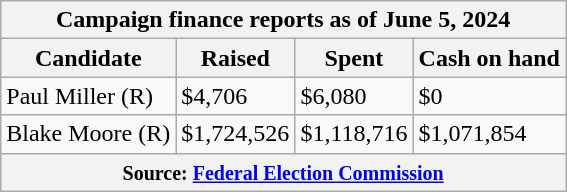<table class="wikitable sortable">
<tr>
<th colspan=4>Campaign finance reports as of June 5, 2024</th>
</tr>
<tr style="text-align:center;">
<th>Candidate</th>
<th>Raised</th>
<th>Spent</th>
<th>Cash on hand</th>
</tr>
<tr>
<td>Paul Miller (R)</td>
<td>$4,706</td>
<td>$6,080</td>
<td>$0</td>
</tr>
<tr>
<td>Blake Moore (R)</td>
<td>$1,724,526</td>
<td>$1,118,716</td>
<td>$1,071,854</td>
</tr>
<tr>
<th colspan="4"><small>Source: <a href='#'>Federal Election Commission</a></small></th>
</tr>
</table>
